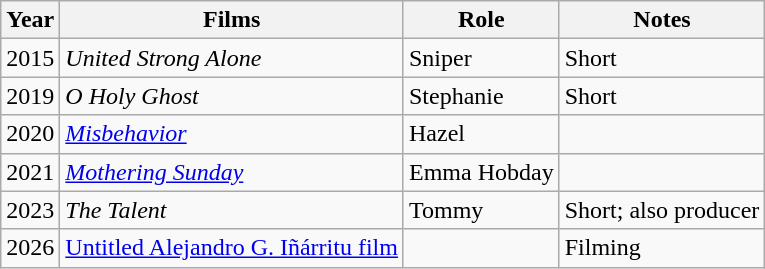<table class="wikitable">
<tr>
<th>Year</th>
<th>Films</th>
<th>Role</th>
<th>Notes</th>
</tr>
<tr>
<td>2015</td>
<td><em>United Strong Alone</em></td>
<td>Sniper</td>
<td>Short</td>
</tr>
<tr>
<td>2019</td>
<td><em>O Holy Ghost</em></td>
<td>Stephanie</td>
<td>Short</td>
</tr>
<tr>
<td>2020</td>
<td><em><a href='#'>Misbehavior</a></em></td>
<td>Hazel</td>
<td></td>
</tr>
<tr>
<td>2021</td>
<td><em><a href='#'>Mothering Sunday</a></em></td>
<td>Emma Hobday</td>
<td></td>
</tr>
<tr>
<td>2023</td>
<td><em>The Talent</em></td>
<td>Tommy</td>
<td>Short; also producer</td>
</tr>
<tr>
<td>2026</td>
<td><a href='#'>Untitled Alejandro G. Iñárritu film</a></td>
<td></td>
<td>Filming</td>
</tr>
</table>
